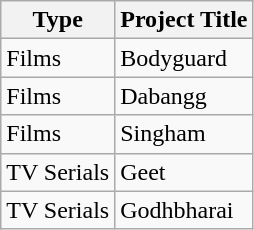<table class="wikitable">
<tr>
<th>Type</th>
<th>Project Title</th>
</tr>
<tr>
<td>Films</td>
<td>Bodyguard</td>
</tr>
<tr>
<td>Films</td>
<td>Dabangg</td>
</tr>
<tr>
<td>Films</td>
<td>Singham</td>
</tr>
<tr>
<td>TV Serials</td>
<td>Geet</td>
</tr>
<tr>
<td>TV Serials</td>
<td>Godhbharai</td>
</tr>
</table>
